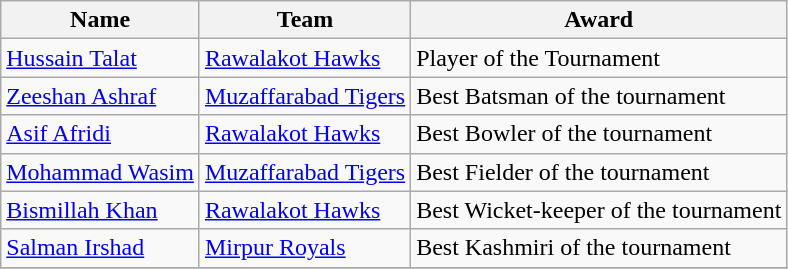<table class="wikitable">
<tr>
<th>Name</th>
<th>Team</th>
<th>Award</th>
</tr>
<tr>
<td><a href='#'>Hussain Talat</a></td>
<td><a href='#'>Rawalakot Hawks</a></td>
<td>Player of the Tournament</td>
</tr>
<tr>
<td><a href='#'>Zeeshan Ashraf</a></td>
<td><a href='#'>Muzaffarabad Tigers</a></td>
<td>Best Batsman of the tournament</td>
</tr>
<tr>
<td><a href='#'>Asif Afridi</a></td>
<td><a href='#'>Rawalakot Hawks</a></td>
<td>Best Bowler of the tournament</td>
</tr>
<tr>
<td><a href='#'>Mohammad Wasim</a></td>
<td><a href='#'>Muzaffarabad Tigers</a></td>
<td>Best Fielder of the tournament</td>
</tr>
<tr>
<td><a href='#'>Bismillah Khan</a></td>
<td><a href='#'>Rawalakot Hawks</a></td>
<td>Best Wicket-keeper of the tournament</td>
</tr>
<tr>
<td><a href='#'>Salman Irshad</a></td>
<td><a href='#'>Mirpur Royals</a></td>
<td>Best Kashmiri of the tournament</td>
</tr>
<tr>
</tr>
</table>
